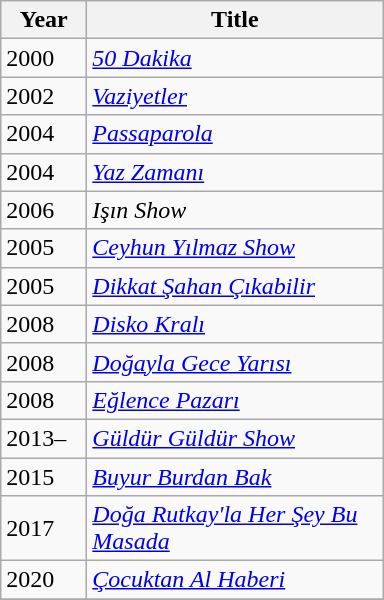<table class="wikitable">
<tr>
<th width="50">Year</th>
<th width="190">Title</th>
</tr>
<tr>
<td>2000</td>
<td><em><a href='#'>50 Dakika</a></em></td>
</tr>
<tr>
<td>2002</td>
<td><em><a href='#'>Vaziyetler</a></em></td>
</tr>
<tr>
<td>2004</td>
<td><em><a href='#'>Passaparola</a></em></td>
</tr>
<tr>
<td>2004</td>
<td><em><a href='#'>Yaz Zamanı</a></em></td>
</tr>
<tr>
<td>2006</td>
<td><em>Işın Show</em></td>
</tr>
<tr>
<td>2005</td>
<td><em><a href='#'>Ceyhun Yılmaz Show</a></em></td>
</tr>
<tr>
<td>2005</td>
<td><em><a href='#'>Dikkat Şahan Çıkabilir</a></em></td>
</tr>
<tr>
<td>2008</td>
<td><em><a href='#'>Disko Kralı</a></em></td>
</tr>
<tr>
<td>2008</td>
<td><em><a href='#'>Doğayla Gece Yarısı</a></em></td>
</tr>
<tr>
<td>2008</td>
<td><em><a href='#'>Eğlence Pazarı</a></em></td>
</tr>
<tr>
<td>2013–</td>
<td><em><a href='#'>Güldür Güldür Show</a></em></td>
</tr>
<tr>
<td>2015</td>
<td><em><a href='#'>Buyur Burdan Bak</a></em></td>
</tr>
<tr>
<td>2017</td>
<td><em><a href='#'>Doğa Rutkay'la Her Şey Bu Masada</a></em></td>
</tr>
<tr>
<td>2020</td>
<td><em><a href='#'>Çocuktan Al Haberi</a></em></td>
</tr>
<tr>
</tr>
</table>
